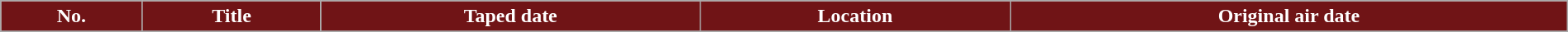<table class="wikitable plainrowheaders" style="width: 100%; margin-right: 0;">
<tr>
<th style="background: #701416; color: #ffffff;">No.</th>
<th style="background: #701416; color: #ffffff;">Title</th>
<th style="background: #701416; color: #ffffff;">Taped date</th>
<th style="background: #701416; color: #ffffff;">Location</th>
<th style="background: #701416; color: #ffffff;">Original air date</th>
</tr>
<tr>
</tr>
</table>
